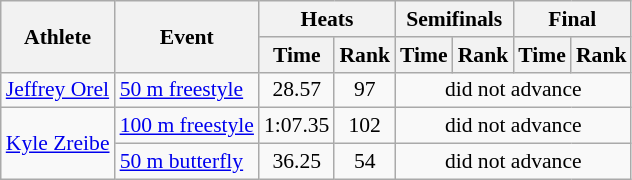<table class=wikitable style=font-size:90%>
<tr>
<th rowspan=2>Athlete</th>
<th rowspan=2>Event</th>
<th colspan=2>Heats</th>
<th colspan=2>Semifinals</th>
<th colspan=2>Final</th>
</tr>
<tr>
<th>Time</th>
<th>Rank</th>
<th>Time</th>
<th>Rank</th>
<th>Time</th>
<th>Rank</th>
</tr>
<tr align=center>
<td align=left><a href='#'>Jeffrey Orel</a></td>
<td align=left><a href='#'>50 m freestyle</a></td>
<td>28.57</td>
<td>97</td>
<td colspan=4>did not advance</td>
</tr>
<tr align=center>
<td align=left rowspan=2><a href='#'>Kyle Zreibe</a></td>
<td align=left><a href='#'>100 m freestyle</a></td>
<td>1:07.35</td>
<td>102</td>
<td colspan=4>did not advance</td>
</tr>
<tr align=center>
<td align=left><a href='#'>50 m butterfly</a></td>
<td>36.25</td>
<td>54</td>
<td colspan=4>did not advance</td>
</tr>
</table>
